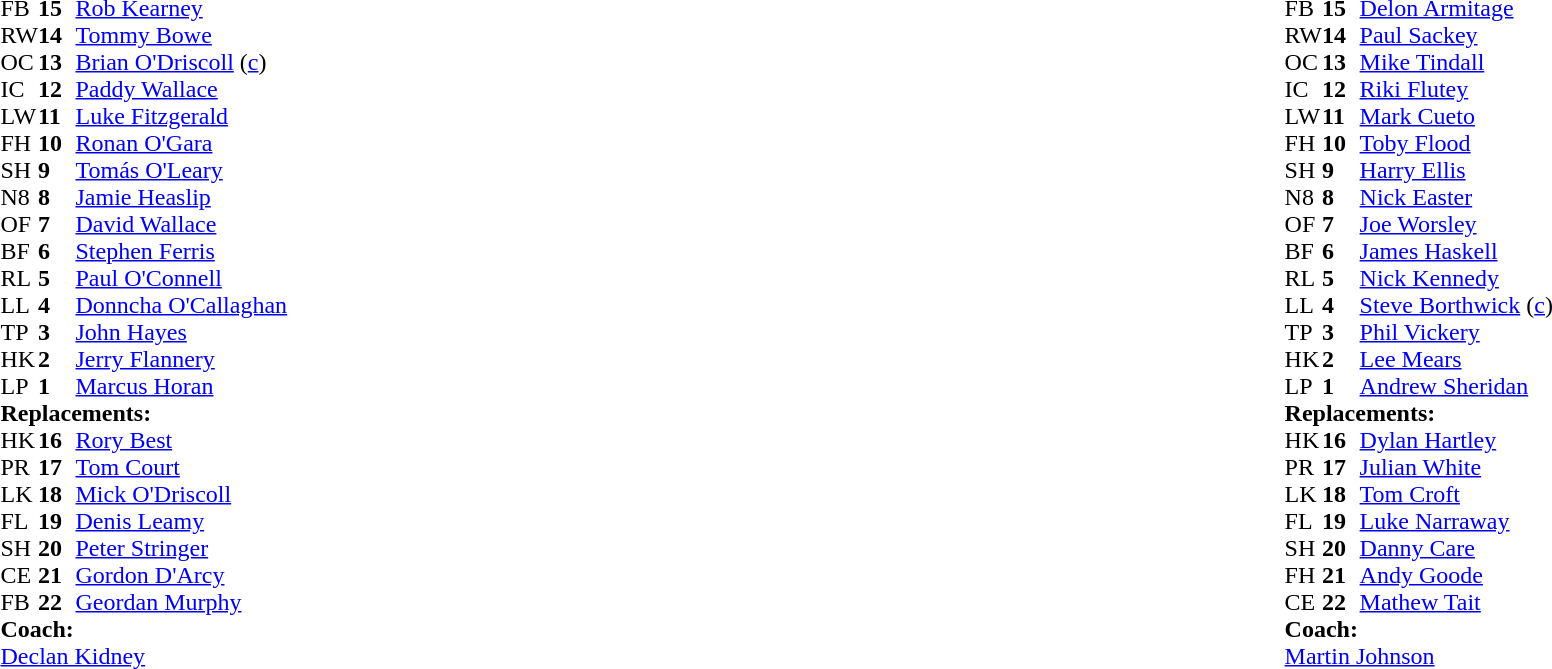<table width="100%">
<tr>
<td valign="top" width="50%"><br><table cellspacing="0" cellpadding="0">
<tr>
<th width="25"></th>
<th width="25"></th>
</tr>
<tr>
<td>FB</td>
<td><strong>15</strong></td>
<td><a href='#'>Rob Kearney</a></td>
</tr>
<tr>
<td>RW</td>
<td><strong>14</strong></td>
<td><a href='#'>Tommy Bowe</a></td>
</tr>
<tr>
<td>OC</td>
<td><strong>13</strong></td>
<td><a href='#'>Brian O'Driscoll</a> (<a href='#'>c</a>)</td>
</tr>
<tr>
<td>IC</td>
<td><strong>12</strong></td>
<td><a href='#'>Paddy Wallace</a></td>
</tr>
<tr>
<td>LW</td>
<td><strong>11</strong></td>
<td><a href='#'>Luke Fitzgerald</a></td>
</tr>
<tr>
<td>FH</td>
<td><strong>10</strong></td>
<td><a href='#'>Ronan O'Gara</a></td>
</tr>
<tr>
<td>SH</td>
<td><strong>9</strong></td>
<td><a href='#'>Tomás O'Leary</a></td>
<td></td>
<td></td>
</tr>
<tr>
<td>N8</td>
<td><strong>8</strong></td>
<td><a href='#'>Jamie Heaslip</a></td>
<td></td>
<td></td>
</tr>
<tr>
<td>OF</td>
<td><strong>7</strong></td>
<td><a href='#'>David Wallace</a></td>
</tr>
<tr>
<td>BF</td>
<td><strong>6</strong></td>
<td><a href='#'>Stephen Ferris</a></td>
</tr>
<tr>
<td>RL</td>
<td><strong>5</strong></td>
<td><a href='#'>Paul O'Connell</a></td>
</tr>
<tr>
<td>LL</td>
<td><strong>4</strong></td>
<td><a href='#'>Donncha O'Callaghan</a></td>
</tr>
<tr>
<td>TP</td>
<td><strong>3</strong></td>
<td><a href='#'>John Hayes</a></td>
</tr>
<tr>
<td>HK</td>
<td><strong>2</strong></td>
<td><a href='#'>Jerry Flannery</a></td>
<td></td>
<td></td>
</tr>
<tr>
<td>LP</td>
<td><strong>1</strong></td>
<td><a href='#'>Marcus Horan</a></td>
</tr>
<tr>
<td colspan="3"><strong>Replacements:</strong></td>
</tr>
<tr>
<td>HK</td>
<td><strong>16</strong></td>
<td><a href='#'>Rory Best</a></td>
<td></td>
<td></td>
</tr>
<tr>
<td>PR</td>
<td><strong>17</strong></td>
<td><a href='#'>Tom Court</a></td>
</tr>
<tr>
<td>LK</td>
<td><strong>18</strong></td>
<td><a href='#'>Mick O'Driscoll</a></td>
</tr>
<tr>
<td>FL</td>
<td><strong>19</strong></td>
<td><a href='#'>Denis Leamy</a></td>
<td></td>
<td></td>
</tr>
<tr>
<td>SH</td>
<td><strong>20</strong></td>
<td><a href='#'>Peter Stringer</a></td>
<td></td>
<td></td>
</tr>
<tr>
<td>CE</td>
<td><strong>21</strong></td>
<td><a href='#'>Gordon D'Arcy</a></td>
</tr>
<tr>
<td>FB</td>
<td><strong>22</strong></td>
<td><a href='#'>Geordan Murphy</a></td>
</tr>
<tr>
<td colspan="3"><strong>Coach:</strong></td>
</tr>
<tr>
<td colspan="3"><a href='#'>Declan Kidney</a></td>
</tr>
</table>
</td>
<td style="vertical-align:top"></td>
<td style="vertical-align:top" width="50%"><br><table cellspacing="0" cellpadding="0" align="center">
<tr>
<th width="25"></th>
<th width="25"></th>
</tr>
<tr>
<td>FB</td>
<td><strong>15</strong></td>
<td><a href='#'>Delon Armitage</a></td>
</tr>
<tr>
<td>RW</td>
<td><strong>14</strong></td>
<td><a href='#'>Paul Sackey</a></td>
<td></td>
<td></td>
</tr>
<tr>
<td>OC</td>
<td><strong>13</strong></td>
<td><a href='#'>Mike Tindall</a></td>
</tr>
<tr>
<td>IC</td>
<td><strong>12</strong></td>
<td><a href='#'>Riki Flutey</a></td>
</tr>
<tr>
<td>LW</td>
<td><strong>11</strong></td>
<td><a href='#'>Mark Cueto</a></td>
</tr>
<tr>
<td>FH</td>
<td><strong>10</strong></td>
<td><a href='#'>Toby Flood</a></td>
<td></td>
<td></td>
</tr>
<tr>
<td>SH</td>
<td><strong>9</strong></td>
<td><a href='#'>Harry Ellis</a></td>
<td></td>
<td></td>
</tr>
<tr>
<td>N8</td>
<td><strong>8</strong></td>
<td><a href='#'>Nick Easter</a></td>
<td></td>
<td></td>
</tr>
<tr>
<td>OF</td>
<td><strong>7</strong></td>
<td><a href='#'>Joe Worsley</a></td>
</tr>
<tr>
<td>BF</td>
<td><strong>6</strong></td>
<td><a href='#'>James Haskell</a></td>
</tr>
<tr>
<td>RL</td>
<td><strong>5</strong></td>
<td><a href='#'>Nick Kennedy</a></td>
<td></td>
<td></td>
</tr>
<tr>
<td>LL</td>
<td><strong>4</strong></td>
<td><a href='#'>Steve Borthwick</a> (<a href='#'>c</a>)</td>
</tr>
<tr>
<td>TP</td>
<td><strong>3</strong></td>
<td><a href='#'>Phil Vickery</a></td>
<td></td>
</tr>
<tr>
<td>HK</td>
<td><strong>2</strong></td>
<td><a href='#'>Lee Mears</a></td>
<td></td>
<td></td>
</tr>
<tr>
<td>LP</td>
<td><strong>1</strong></td>
<td><a href='#'>Andrew Sheridan</a></td>
<td></td>
<td></td>
</tr>
<tr>
<td colspan="3"><strong>Replacements:</strong></td>
</tr>
<tr>
<td>HK</td>
<td><strong>16</strong></td>
<td><a href='#'>Dylan Hartley</a></td>
<td></td>
<td></td>
</tr>
<tr>
<td>PR</td>
<td><strong>17</strong></td>
<td><a href='#'>Julian White</a></td>
<td></td>
<td></td>
</tr>
<tr>
<td>LK</td>
<td><strong>18</strong></td>
<td><a href='#'>Tom Croft</a></td>
<td></td>
<td></td>
</tr>
<tr>
<td>FL</td>
<td><strong>19</strong></td>
<td><a href='#'>Luke Narraway</a></td>
<td></td>
<td></td>
</tr>
<tr>
<td>SH</td>
<td><strong>20</strong></td>
<td><a href='#'>Danny Care</a></td>
<td></td>
<td></td>
</tr>
<tr>
<td>FH</td>
<td><strong>21</strong></td>
<td><a href='#'>Andy Goode</a></td>
<td></td>
<td></td>
</tr>
<tr>
<td>CE</td>
<td><strong>22</strong></td>
<td><a href='#'>Mathew Tait</a></td>
<td></td>
<td></td>
</tr>
<tr>
<td colspan="3"><strong>Coach:</strong></td>
</tr>
<tr>
<td colspan="3"><a href='#'>Martin Johnson</a></td>
</tr>
</table>
</td>
</tr>
</table>
